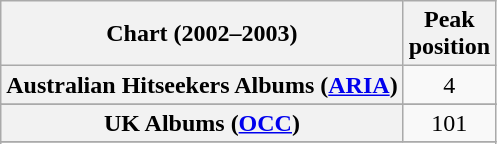<table class="wikitable sortable plainrowheaders" style="text-align:center">
<tr>
<th scope="col">Chart (2002–2003)</th>
<th scope="col">Peak<br>position</th>
</tr>
<tr>
<th scope="row">Australian Hitseekers Albums (<a href='#'>ARIA</a>)</th>
<td>4</td>
</tr>
<tr>
</tr>
<tr>
</tr>
<tr>
<th scope="row">UK Albums (<a href='#'>OCC</a>)</th>
<td>101</td>
</tr>
<tr>
</tr>
<tr>
</tr>
<tr>
</tr>
</table>
